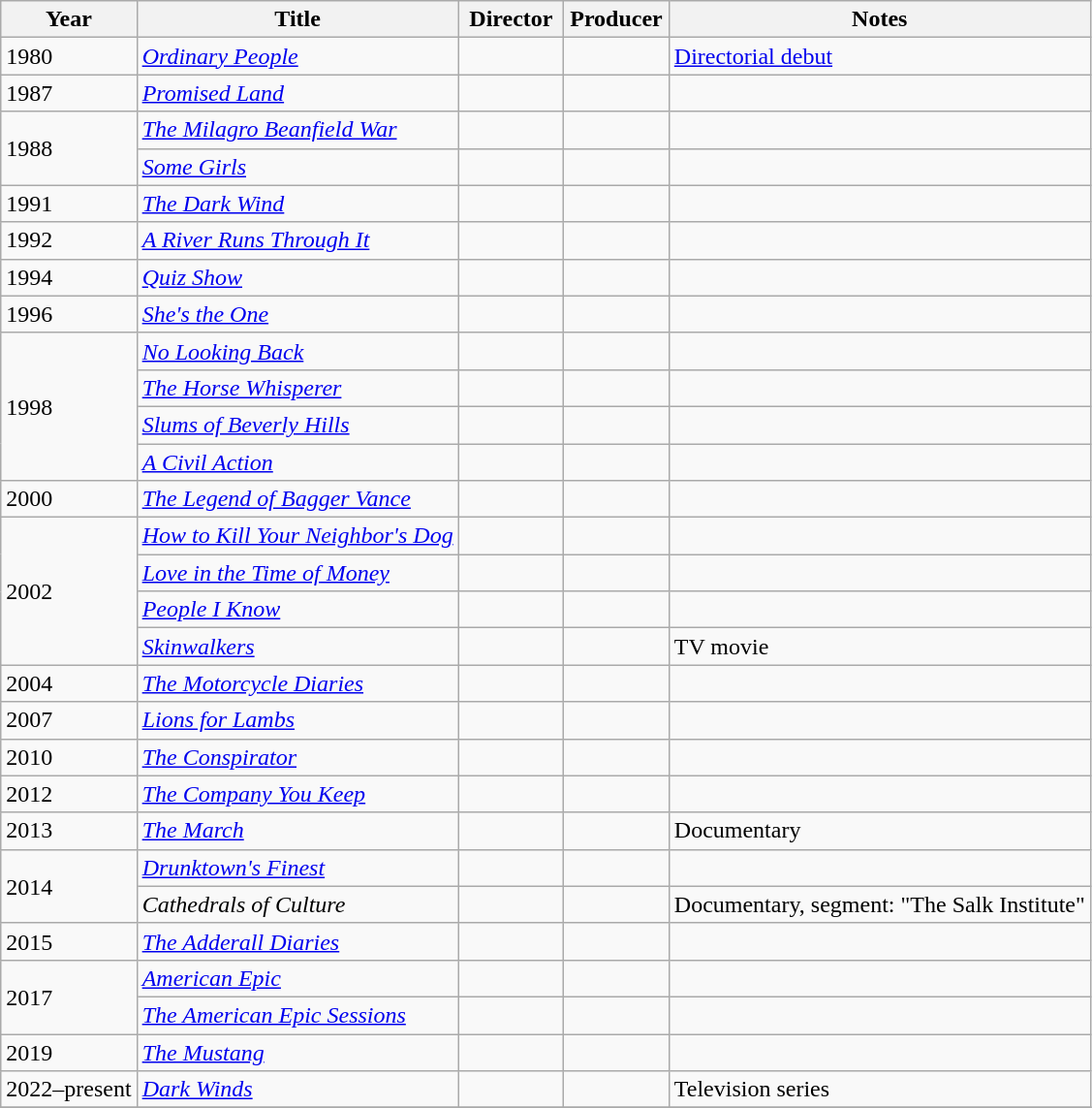<table class="wikitable sortable unsortable">
<tr>
<th>Year</th>
<th>Title</th>
<th width=65>Director</th>
<th width=65>Producer</th>
<th>Notes</th>
</tr>
<tr>
<td>1980</td>
<td><em><a href='#'>Ordinary People</a></em></td>
<td></td>
<td></td>
<td><a href='#'>Directorial debut</a></td>
</tr>
<tr>
<td>1987</td>
<td><em><a href='#'>Promised Land</a></em></td>
<td></td>
<td></td>
<td></td>
</tr>
<tr>
<td rowspan="2">1988</td>
<td><em><a href='#'>The Milagro Beanfield War</a></em></td>
<td></td>
<td></td>
<td></td>
</tr>
<tr>
<td><em><a href='#'>Some Girls</a></em></td>
<td></td>
<td></td>
<td></td>
</tr>
<tr>
<td>1991</td>
<td><em><a href='#'>The Dark Wind</a></em></td>
<td></td>
<td></td>
<td></td>
</tr>
<tr>
<td>1992</td>
<td><em><a href='#'>A River Runs Through It</a></em></td>
<td></td>
<td></td>
<td></td>
</tr>
<tr>
<td>1994</td>
<td><em><a href='#'>Quiz Show</a></em></td>
<td></td>
<td></td>
<td></td>
</tr>
<tr>
<td>1996</td>
<td><em><a href='#'>She's the One</a></em></td>
<td></td>
<td></td>
<td></td>
</tr>
<tr>
<td rowspan="4">1998</td>
<td><em><a href='#'>No Looking Back</a></em></td>
<td></td>
<td></td>
<td></td>
</tr>
<tr>
<td><em><a href='#'>The Horse Whisperer</a></em></td>
<td></td>
<td></td>
<td></td>
</tr>
<tr>
<td><em><a href='#'>Slums of Beverly Hills</a></em></td>
<td></td>
<td></td>
<td></td>
</tr>
<tr>
<td><em><a href='#'>A Civil Action</a></em></td>
<td></td>
<td></td>
<td></td>
</tr>
<tr>
<td>2000</td>
<td><em><a href='#'>The Legend of Bagger Vance</a></em></td>
<td></td>
<td></td>
<td></td>
</tr>
<tr>
<td rowspan="4">2002</td>
<td><em><a href='#'>How to Kill Your Neighbor's Dog</a></em></td>
<td></td>
<td></td>
<td></td>
</tr>
<tr>
<td><em><a href='#'>Love in the Time of Money</a></em></td>
<td></td>
<td></td>
<td></td>
</tr>
<tr>
<td><em><a href='#'>People I Know</a></em></td>
<td></td>
<td></td>
<td></td>
</tr>
<tr>
<td><em><a href='#'>Skinwalkers</a></em></td>
<td></td>
<td></td>
<td>TV movie</td>
</tr>
<tr>
<td>2004</td>
<td><em><a href='#'>The Motorcycle Diaries</a></em></td>
<td></td>
<td></td>
<td></td>
</tr>
<tr>
<td>2007</td>
<td><em><a href='#'>Lions for Lambs</a></em></td>
<td></td>
<td></td>
<td></td>
</tr>
<tr>
<td>2010</td>
<td><em><a href='#'>The Conspirator</a></em></td>
<td></td>
<td></td>
<td></td>
</tr>
<tr>
<td>2012</td>
<td><em><a href='#'>The Company You Keep</a></em></td>
<td></td>
<td></td>
<td></td>
</tr>
<tr>
<td>2013</td>
<td><em><a href='#'>The March</a></em></td>
<td></td>
<td></td>
<td>Documentary</td>
</tr>
<tr>
<td rowspan="2">2014</td>
<td><em><a href='#'>Drunktown's Finest</a></em></td>
<td></td>
<td></td>
<td></td>
</tr>
<tr>
<td><em>Cathedrals of Culture</em></td>
<td></td>
<td></td>
<td>Documentary, segment: "The Salk Institute"</td>
</tr>
<tr>
<td>2015</td>
<td><em><a href='#'>The Adderall Diaries</a></em></td>
<td></td>
<td></td>
<td></td>
</tr>
<tr>
<td rowspan="2">2017</td>
<td><em><a href='#'>American Epic</a></em></td>
<td></td>
<td></td>
<td></td>
</tr>
<tr>
<td><em><a href='#'>The American Epic Sessions</a></em></td>
<td></td>
<td></td>
<td></td>
</tr>
<tr>
<td>2019</td>
<td><em><a href='#'>The Mustang</a></em></td>
<td></td>
<td></td>
<td></td>
</tr>
<tr>
<td>2022–present</td>
<td><em><a href='#'>Dark Winds</a></em></td>
<td></td>
<td></td>
<td>Television series</td>
</tr>
<tr>
</tr>
</table>
